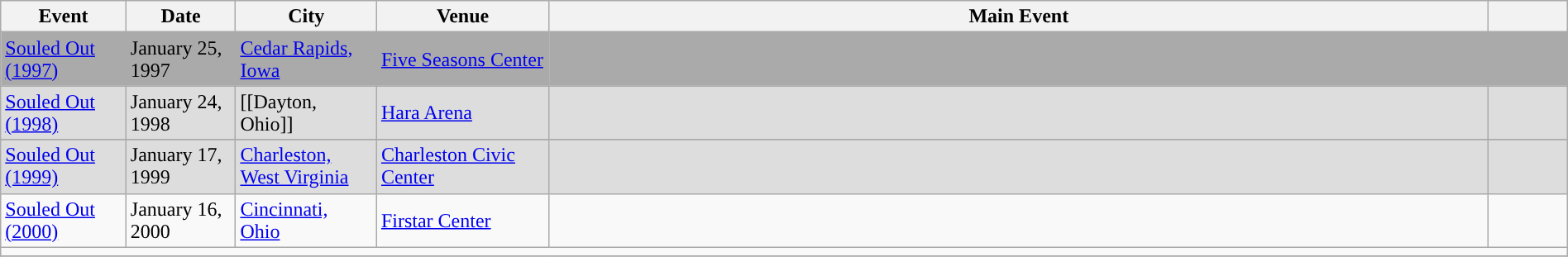<table class="wikitable" align="center" width="100%">
<tr>
<th width="8%" scope="col">Event</th>
<th width="7%" scope="col">Date</th>
<th width="9%" scope="col">City</th>
<th width="11%" scope="col">Venue</th>
<th class="unsortable" scope="col">Main Event</th>
<th class="unsortable" scope="col"></th>
</tr>
<tr style="background: #aaaaaa">
<td><a href='#'>Souled Out (1997)</a></td>
<td>January 25, 1997</td>
<td><a href='#'>Cedar Rapids, Iowa</a></td>
<td><a href='#'>Five Seasons Center</a></td>
<td></td>
<td></td>
</tr>
<tr>
</tr>
<tr style="background: #ddd">
<td><a href='#'>Souled Out (1998)</a></td>
<td>January 24, 1998</td>
<td>[[Dayton, Ohio]]</td>
<td><a href='#'>Hara Arena</a></td>
<td></td>
<td></td>
</tr>
<tr>
</tr>
<tr style="background: #ddd">
<td><a href='#'>Souled Out (1999)</a></td>
<td>January 17, 1999</td>
<td><a href='#'>Charleston, West Virginia</a></td>
<td><a href='#'>Charleston Civic Center</a></td>
<td></td>
<td></td>
</tr>
<tr>
<td><a href='#'>Souled Out (2000)</a></td>
<td>January 16, 2000</td>
<td><a href='#'>Cincinnati, Ohio</a></td>
<td><a href='#'>Firstar Center</a></td>
<td></td>
<td></td>
</tr>
<tr>
<td colspan="6"></td>
</tr>
<tr>
</tr>
</table>
